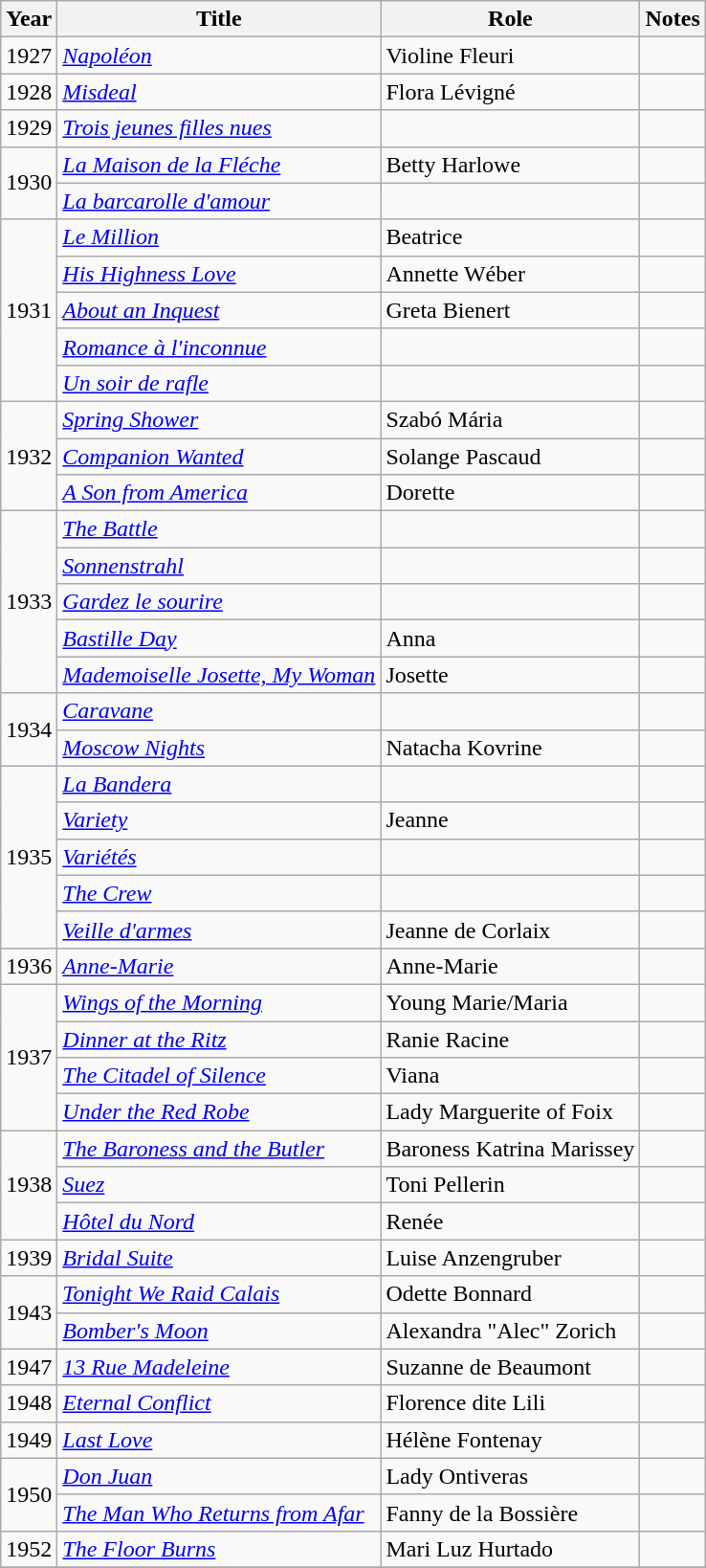<table class = "wikitable sortable">
<tr>
<th>Year</th>
<th>Title</th>
<th>Role</th>
<th>Notes</th>
</tr>
<tr>
<td>1927</td>
<td><em><a href='#'>Napoléon</a></em></td>
<td>Violine Fleuri</td>
<td></td>
</tr>
<tr>
<td>1928</td>
<td><em><a href='#'>Misdeal</a></em></td>
<td>Flora Lévigné</td>
<td></td>
</tr>
<tr>
<td>1929</td>
<td><em><a href='#'>Trois jeunes filles nues</a></em></td>
<td></td>
<td></td>
</tr>
<tr>
<td rowspan="2">1930</td>
<td><em><a href='#'>La Maison de la Fléche</a></em></td>
<td>Betty Harlowe</td>
<td></td>
</tr>
<tr>
<td><em><a href='#'>La barcarolle d'amour</a></em></td>
<td></td>
<td></td>
</tr>
<tr>
<td rowspan="5">1931</td>
<td><em><a href='#'>Le Million</a></em></td>
<td>Beatrice</td>
<td></td>
</tr>
<tr>
<td><em><a href='#'>His Highness Love</a></em></td>
<td>Annette Wéber</td>
<td></td>
</tr>
<tr>
<td><em><a href='#'>About an Inquest</a></em></td>
<td>Greta Bienert</td>
<td></td>
</tr>
<tr>
<td><em><a href='#'>Romance à l'inconnue</a></em></td>
<td></td>
<td></td>
</tr>
<tr>
<td><em><a href='#'>Un soir de rafle</a></em></td>
<td></td>
<td></td>
</tr>
<tr>
<td rowspan="3">1932</td>
<td><em><a href='#'>Spring Shower</a></em></td>
<td>Szabó Mária</td>
<td></td>
</tr>
<tr>
<td><em><a href='#'>Companion Wanted</a></em></td>
<td>Solange Pascaud</td>
<td></td>
</tr>
<tr>
<td><em><a href='#'>A Son from America</a></em></td>
<td>Dorette</td>
<td></td>
</tr>
<tr>
<td rowspan="5">1933</td>
<td><em><a href='#'>The Battle</a></em></td>
<td></td>
<td></td>
</tr>
<tr>
<td><em><a href='#'>Sonnenstrahl</a></em></td>
<td></td>
<td></td>
</tr>
<tr>
<td><em><a href='#'>Gardez le sourire</a></em></td>
<td></td>
<td></td>
</tr>
<tr>
<td><em><a href='#'>Bastille Day</a></em></td>
<td>Anna</td>
<td></td>
</tr>
<tr>
<td><em><a href='#'>Mademoiselle Josette, My Woman</a></em></td>
<td>Josette</td>
<td></td>
</tr>
<tr>
<td rowspan="2">1934</td>
<td><em><a href='#'>Caravane</a></em></td>
<td></td>
<td></td>
</tr>
<tr>
<td><em><a href='#'>Moscow Nights</a></em></td>
<td>Natacha Kovrine</td>
<td></td>
</tr>
<tr>
<td rowspan="5">1935</td>
<td><em><a href='#'>La Bandera</a></em></td>
<td></td>
<td></td>
</tr>
<tr>
<td><em><a href='#'>Variety</a></em></td>
<td>Jeanne</td>
<td></td>
</tr>
<tr>
<td><em><a href='#'>Variétés</a></em></td>
<td></td>
<td></td>
</tr>
<tr>
<td><em><a href='#'>The Crew</a></em></td>
<td></td>
<td></td>
</tr>
<tr>
<td><em><a href='#'>Veille d'armes</a></em></td>
<td>Jeanne de Corlaix</td>
<td></td>
</tr>
<tr>
<td>1936</td>
<td><em><a href='#'>Anne-Marie</a></em></td>
<td>Anne-Marie</td>
<td></td>
</tr>
<tr>
<td rowspan="4">1937</td>
<td><em><a href='#'>Wings of the Morning</a></em></td>
<td>Young Marie/Maria</td>
<td></td>
</tr>
<tr>
<td><em><a href='#'>Dinner at the Ritz</a></em></td>
<td>Ranie Racine</td>
<td></td>
</tr>
<tr>
<td><em><a href='#'>The Citadel of Silence</a></em></td>
<td>Viana</td>
<td></td>
</tr>
<tr>
<td><em><a href='#'>Under the Red Robe</a></em></td>
<td>Lady Marguerite of Foix</td>
<td></td>
</tr>
<tr>
<td rowspan="3">1938</td>
<td><em><a href='#'>The Baroness and the Butler</a></em></td>
<td>Baroness Katrina Marissey</td>
<td></td>
</tr>
<tr>
<td><em><a href='#'>Suez</a></em></td>
<td>Toni Pellerin</td>
<td></td>
</tr>
<tr>
<td><em><a href='#'>Hôtel du Nord</a></em></td>
<td>Renée</td>
<td></td>
</tr>
<tr>
<td>1939</td>
<td><em><a href='#'>Bridal Suite</a></em></td>
<td>Luise Anzengruber</td>
<td></td>
</tr>
<tr>
<td rowspan="2">1943</td>
<td><em><a href='#'>Tonight We Raid Calais</a></em></td>
<td>Odette Bonnard</td>
<td></td>
</tr>
<tr>
<td><em><a href='#'>Bomber's Moon</a></em></td>
<td>Alexandra "Alec" Zorich</td>
<td></td>
</tr>
<tr>
<td>1947</td>
<td><em><a href='#'>13 Rue Madeleine</a></em></td>
<td>Suzanne de Beaumont</td>
<td></td>
</tr>
<tr>
<td>1948</td>
<td><em><a href='#'>Eternal Conflict</a></em></td>
<td>Florence dite Lili</td>
<td></td>
</tr>
<tr>
<td>1949</td>
<td><em><a href='#'>Last Love</a></em></td>
<td>Hélène Fontenay</td>
<td></td>
</tr>
<tr>
<td rowspan="2">1950</td>
<td><em><a href='#'>Don Juan</a></em></td>
<td>Lady Ontiveras</td>
<td></td>
</tr>
<tr>
<td><em><a href='#'>The Man Who Returns from Afar</a></em></td>
<td>Fanny de la Bossière</td>
<td></td>
</tr>
<tr>
<td>1952</td>
<td><em><a href='#'>The Floor Burns</a></em></td>
<td>Mari Luz Hurtado</td>
<td></td>
</tr>
<tr>
</tr>
</table>
